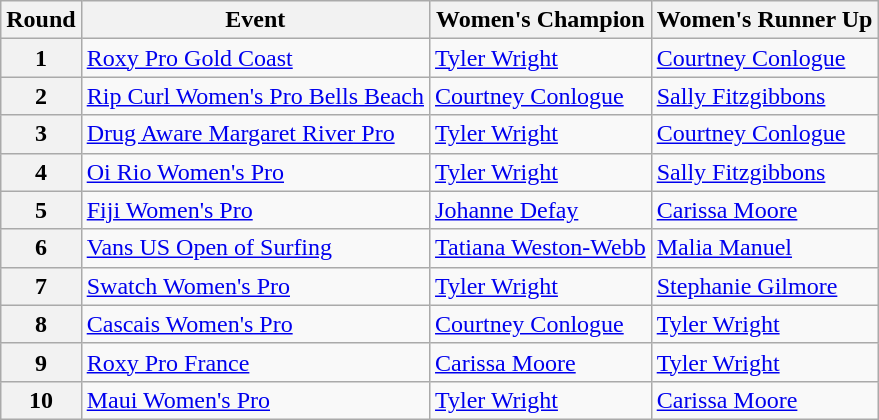<table class="wikitable">
<tr>
<th>Round</th>
<th>Event</th>
<th>Women's Champion</th>
<th>Women's Runner Up</th>
</tr>
<tr>
<th>1</th>
<td> <a href='#'>Roxy Pro Gold Coast</a></td>
<td> <a href='#'>Tyler Wright</a></td>
<td> <a href='#'>Courtney Conlogue</a></td>
</tr>
<tr>
<th>2</th>
<td> <a href='#'>Rip Curl Women's Pro Bells Beach</a></td>
<td> <a href='#'>Courtney Conlogue</a></td>
<td> <a href='#'>Sally Fitzgibbons</a></td>
</tr>
<tr>
<th>3</th>
<td> <a href='#'>Drug Aware Margaret River Pro</a></td>
<td> <a href='#'>Tyler Wright</a></td>
<td> <a href='#'>Courtney Conlogue</a></td>
</tr>
<tr>
<th>4</th>
<td> <a href='#'>Oi Rio Women's Pro</a></td>
<td> <a href='#'>Tyler Wright</a></td>
<td> <a href='#'>Sally Fitzgibbons</a></td>
</tr>
<tr>
<th>5</th>
<td> <a href='#'>Fiji Women's Pro</a></td>
<td> <a href='#'>Johanne Defay</a></td>
<td> <a href='#'>Carissa Moore</a></td>
</tr>
<tr>
<th>6</th>
<td> <a href='#'>Vans US Open of Surfing</a></td>
<td> <a href='#'>Tatiana Weston-Webb</a></td>
<td> <a href='#'>Malia Manuel</a></td>
</tr>
<tr>
<th>7</th>
<td> <a href='#'>Swatch Women's Pro</a></td>
<td> <a href='#'>Tyler Wright</a></td>
<td> <a href='#'>Stephanie Gilmore</a></td>
</tr>
<tr>
<th>8</th>
<td> <a href='#'>Cascais Women's Pro</a></td>
<td> <a href='#'>Courtney Conlogue</a></td>
<td> <a href='#'>Tyler Wright</a></td>
</tr>
<tr>
<th>9</th>
<td> <a href='#'>Roxy Pro France</a></td>
<td> <a href='#'>Carissa Moore</a></td>
<td> <a href='#'>Tyler Wright</a></td>
</tr>
<tr>
<th>10</th>
<td> <a href='#'>Maui Women's Pro</a></td>
<td> <a href='#'>Tyler Wright</a></td>
<td> <a href='#'>Carissa Moore</a></td>
</tr>
</table>
